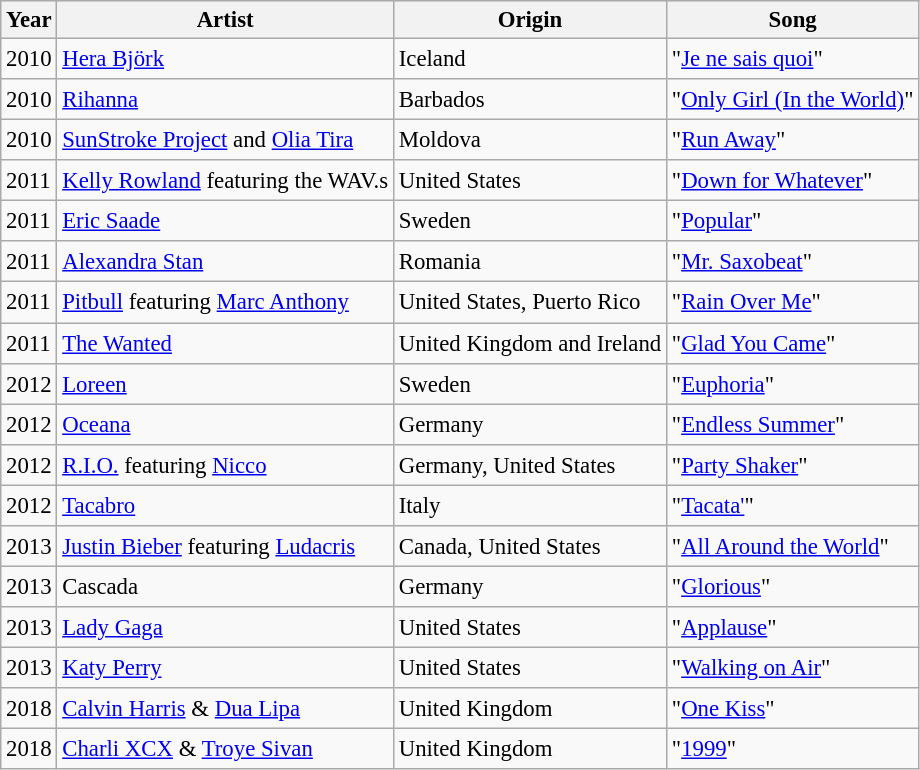<table class="wikitable" bgcolor="#f7f8ff" ; align="center" cellpadding="2" cellspacing="0" border="1" style="font-size: 95%; border-collapse: collapse">
<tr bgcolor="#EFEFEF">
<th>Year</th>
<th>Artist</th>
<th>Origin</th>
<th>Song</th>
</tr>
<tr>
<td height=20>2010</td>
<td><a href='#'>Hera Björk</a></td>
<td>Iceland</td>
<td>"<a href='#'>Je ne sais quoi</a>"</td>
</tr>
<tr>
<td height=20>2010</td>
<td><a href='#'>Rihanna</a></td>
<td>Barbados</td>
<td>"<a href='#'>Only Girl (In the World)</a>"</td>
</tr>
<tr>
<td height=20>2010</td>
<td><a href='#'>SunStroke Project</a> and <a href='#'>Olia Tira</a></td>
<td>Moldova</td>
<td>"<a href='#'>Run Away</a>"</td>
</tr>
<tr>
<td height=20>2011</td>
<td><a href='#'>Kelly Rowland</a> featuring the WAV.s</td>
<td>United States</td>
<td>"<a href='#'>Down for Whatever</a>"</td>
</tr>
<tr>
<td height=20>2011</td>
<td><a href='#'>Eric Saade</a></td>
<td>Sweden</td>
<td>"<a href='#'>Popular</a>"</td>
</tr>
<tr>
<td height=20>2011</td>
<td><a href='#'>Alexandra Stan</a></td>
<td>Romania</td>
<td>"<a href='#'>Mr. Saxobeat</a>"</td>
</tr>
<tr>
<td height=20>2011</td>
<td><a href='#'>Pitbull</a> featuring <a href='#'>Marc Anthony</a></td>
<td>United States, Puerto Rico</td>
<td>"<a href='#'>Rain Over Me</a>"</td>
</tr>
<tr>
<td height=20>2011</td>
<td><a href='#'>The Wanted</a></td>
<td>United Kingdom and Ireland</td>
<td>"<a href='#'>Glad You Came</a>"</td>
</tr>
<tr>
<td height=20>2012</td>
<td><a href='#'>Loreen</a></td>
<td>Sweden</td>
<td>"<a href='#'>Euphoria</a>"</td>
</tr>
<tr>
<td height=20>2012</td>
<td><a href='#'>Oceana</a></td>
<td>Germany</td>
<td>"<a href='#'>Endless Summer</a>"</td>
</tr>
<tr>
<td height=20>2012</td>
<td><a href='#'>R.I.O.</a> featuring <a href='#'>Nicco</a></td>
<td>Germany, United States</td>
<td>"<a href='#'>Party Shaker</a>"</td>
</tr>
<tr>
<td height=20>2012</td>
<td><a href='#'>Tacabro</a></td>
<td>Italy</td>
<td>"<a href='#'>Tacata'</a>"</td>
</tr>
<tr>
<td height=20>2013</td>
<td><a href='#'>Justin Bieber</a> featuring <a href='#'>Ludacris</a></td>
<td>Canada, United States</td>
<td>"<a href='#'>All Around the World</a>"</td>
</tr>
<tr>
<td height=20>2013</td>
<td>Cascada</td>
<td>Germany</td>
<td>"<a href='#'>Glorious</a>"</td>
</tr>
<tr>
<td height=20>2013</td>
<td><a href='#'>Lady Gaga</a></td>
<td>United States</td>
<td>"<a href='#'>Applause</a>"</td>
</tr>
<tr>
<td height=20>2013</td>
<td><a href='#'>Katy Perry</a></td>
<td>United States</td>
<td>"<a href='#'>Walking on Air</a>"</td>
</tr>
<tr>
<td height=20>2018</td>
<td><a href='#'>Calvin Harris</a> & <a href='#'>Dua Lipa</a></td>
<td>United Kingdom</td>
<td>"<a href='#'>One Kiss</a>"</td>
</tr>
<tr>
<td height=20>2018</td>
<td><a href='#'>Charli XCX</a> & <a href='#'>Troye Sivan</a></td>
<td>United Kingdom</td>
<td>"<a href='#'>1999</a>"</td>
</tr>
</table>
